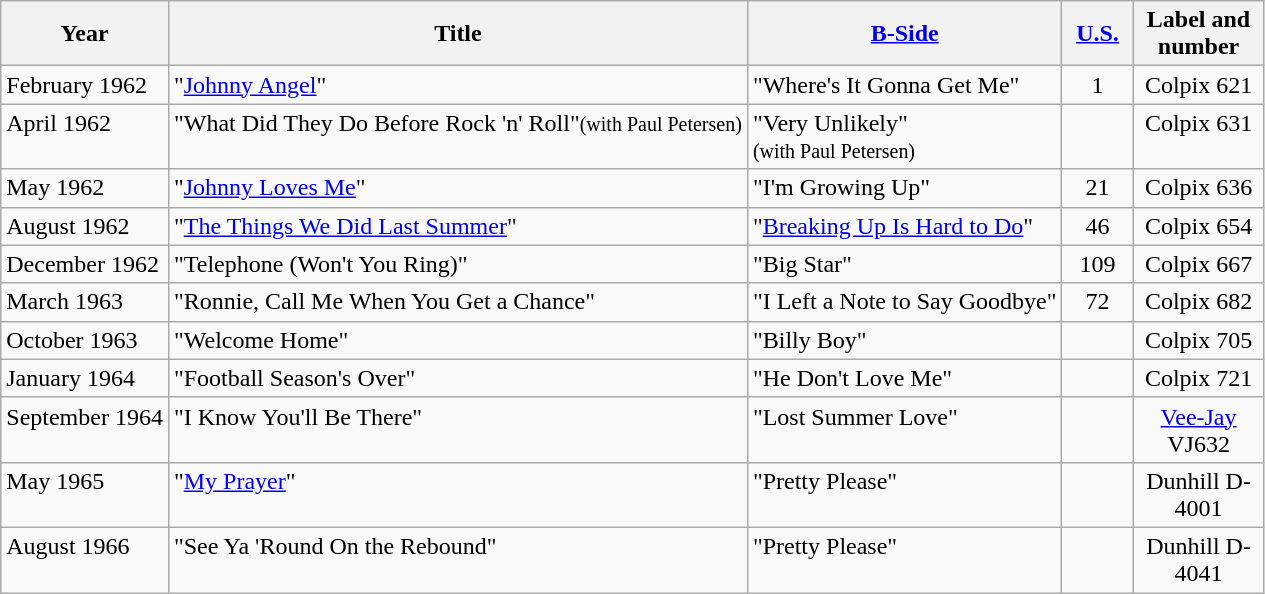<table class="wikitable sortable">
<tr>
<th>Year</th>
<th>Title</th>
<th><a href='#'>B-Side</a></th>
<th style="text-align:center; width:40px;"><a href='#'>U.S.</a></th>
<th style="text-align:center; width:80px;">Label and number</th>
</tr>
<tr>
<td style="text-align:left; vertical-align:top;">February 1962</td>
<td style="text-align:left; vertical-align:top;">"<a href='#'>Johnny Angel</a>"</td>
<td style="text-align:left; vertical-align:top;">"Where's It Gonna Get Me"</td>
<td style="text-align:center; vertical-align:top;">1</td>
<td style="text-align:center; vertical-align:top;">Colpix 621</td>
</tr>
<tr style="vertical-align:top;">
<td style="text-align:left; ">April 1962</td>
<td style="text-align:left; ">"What Did They Do Before Rock 'n' Roll"<small>(with Paul Petersen)</small></td>
<td style="text-align:left; ">"Very Unlikely"<br><small>(with Paul Petersen)</small></td>
<td style="text-align:center; "></td>
<td style="text-align:center; ">Colpix 631</td>
</tr>
<tr>
<td style="text-align:left; vertical-align:top;">May 1962</td>
<td style="text-align:left; vertical-align:top;">"<a href='#'>Johnny Loves Me</a>"</td>
<td style="text-align:left; vertical-align:top;">"I'm Growing Up"</td>
<td style="text-align:center; vertical-align:top;">21</td>
<td style="text-align:center; vertical-align:top;">Colpix 636</td>
</tr>
<tr style="vertical-align:top;">
<td style="text-align:left; ">August 1962</td>
<td style="text-align:left; ">"<a href='#'>The Things We Did Last Summer</a>"</td>
<td style="text-align:left; ">"<a href='#'>Breaking Up Is Hard to Do</a>"</td>
<td style="text-align:center; ">46</td>
<td style="text-align:center; ">Colpix 654</td>
</tr>
<tr>
<td style="text-align:left; vertical-align:top;">December 1962</td>
<td style="text-align:left; vertical-align:top;">"Telephone (Won't You Ring)"</td>
<td style="text-align:left; vertical-align:top;">"Big Star"</td>
<td style="text-align:center; vertical-align:top;">109</td>
<td style="text-align:center; vertical-align:top;">Colpix 667</td>
</tr>
<tr>
<td style="text-align:left; vertical-align:top;">March 1963</td>
<td style="text-align:left; vertical-align:top;">"Ronnie, Call Me When You Get a Chance"</td>
<td style="text-align:left; vertical-align:top;">"I Left a Note to Say Goodbye"</td>
<td style="text-align:center; vertical-align:top;">72</td>
<td style="text-align:center; vertical-align:top;">Colpix 682</td>
</tr>
<tr style="vertical-align:top;">
<td style="text-align:left; ">October 1963</td>
<td style="text-align:left; ">"Welcome Home"</td>
<td style="text-align:left; ">"Billy Boy"</td>
<td style="text-align:center; "></td>
<td style="text-align:center; ">Colpix 705</td>
</tr>
<tr style="vertical-align:top;">
<td style="text-align:left; ">January 1964</td>
<td style="text-align:left; ">"Football Season's Over"</td>
<td style="text-align:left; ">"He Don't Love Me"</td>
<td style="text-align:center; "></td>
<td style="text-align:center; ">Colpix 721</td>
</tr>
<tr>
<td style="text-align:left; vertical-align:top;">September 1964</td>
<td style="text-align:left; vertical-align:top;">"I Know You'll Be There"</td>
<td style="text-align:left; vertical-align:top;">"Lost Summer Love"</td>
<td style="text-align:center; vertical-align:top;"></td>
<td style="text-align:center; vertical-align:top;"><a href='#'>Vee-Jay</a> VJ632</td>
</tr>
<tr style="vertical-align:top;">
<td style="text-align:left; ">May 1965</td>
<td style="text-align:left; ">"<a href='#'>My Prayer</a>"</td>
<td style="text-align:left; ">"Pretty Please"</td>
<td style="text-align:center; "></td>
<td style="text-align:center; ">Dunhill D-4001</td>
</tr>
<tr style="vertical-align:top;">
<td style="text-align:left; ">August 1966</td>
<td style="text-align:left; ">"See Ya 'Round On the Rebound"</td>
<td style="text-align:left; ">"Pretty Please"</td>
<td style="text-align:center; "></td>
<td style="text-align:center; ">Dunhill D-4041</td>
</tr>
</table>
